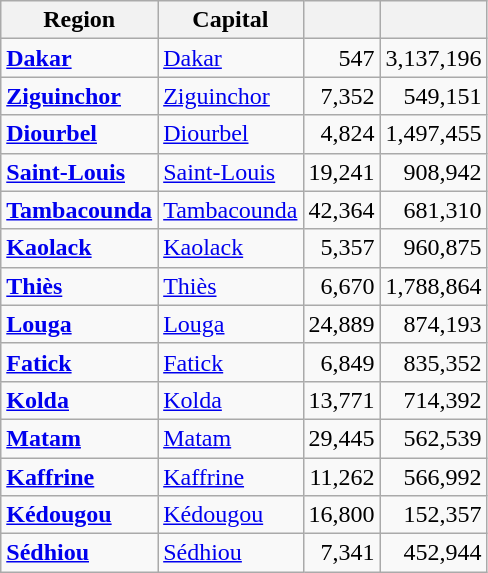<table class="wikitable sortable">
<tr>
<th>Region</th>
<th>Capital</th>
<th></th>
<th></th>
</tr>
<tr>
<td><strong><a href='#'>Dakar</a></strong></td>
<td><a href='#'>Dakar</a></td>
<td align="right">547</td>
<td align="right">3,137,196</tr></td>
<td><strong><a href='#'>Ziguinchor</a></strong></td>
<td><a href='#'>Ziguinchor</a></td>
<td align="right">7,352</td>
<td align="right">549,151 </tr></td>
<td><strong><a href='#'>Diourbel</a></strong></td>
<td><a href='#'>Diourbel</a></td>
<td align="right">4,824</td>
<td align="right">1,497,455 </tr></td>
<td><strong><a href='#'>Saint-Louis</a></strong></td>
<td><a href='#'>Saint-Louis</a></td>
<td align="right">19,241</td>
<td align="right">908,942 </tr></td>
<td><strong><a href='#'>Tambacounda</a></strong></td>
<td><a href='#'>Tambacounda</a></td>
<td align="right">42,364</td>
<td align="right">681,310 </tr></td>
<td><strong><a href='#'>Kaolack</a></strong></td>
<td><a href='#'>Kaolack</a></td>
<td align="right">5,357</td>
<td align="right">960,875 </tr></td>
<td><strong><a href='#'>Thiès</a></strong></td>
<td><a href='#'>Thiès</a></td>
<td align="right">6,670</td>
<td align="right">1,788,864 </tr></td>
<td><strong><a href='#'>Louga</a></strong></td>
<td><a href='#'>Louga</a></td>
<td align="right">24,889</td>
<td align="right">874,193 </tr></td>
<td><strong><a href='#'>Fatick</a></strong></td>
<td><a href='#'>Fatick</a></td>
<td align="right">6,849</td>
<td align="right">835,352 </tr></td>
<td><strong><a href='#'>Kolda</a></strong></td>
<td><a href='#'>Kolda</a></td>
<td align="right">13,771</td>
<td align="right">714,392 </tr></td>
<td><strong><a href='#'>Matam</a></strong></td>
<td><a href='#'>Matam</a></td>
<td align="right">29,445</td>
<td align="right">562,539 </tr></td>
<td><strong><a href='#'>Kaffrine</a></strong></td>
<td><a href='#'>Kaffrine</a></td>
<td align="right">11,262</td>
<td align="right">566,992 </tr></td>
<td><strong><a href='#'>Kédougou</a></strong></td>
<td><a href='#'>Kédougou</a></td>
<td align="right">16,800</td>
<td align="right">152,357 </tr></td>
<td><strong><a href='#'>Sédhiou</a></strong></td>
<td><a href='#'>Sédhiou</a></td>
<td align="right">7,341</td>
<td align="right">452,944 </tr></td>
</tr>
</table>
